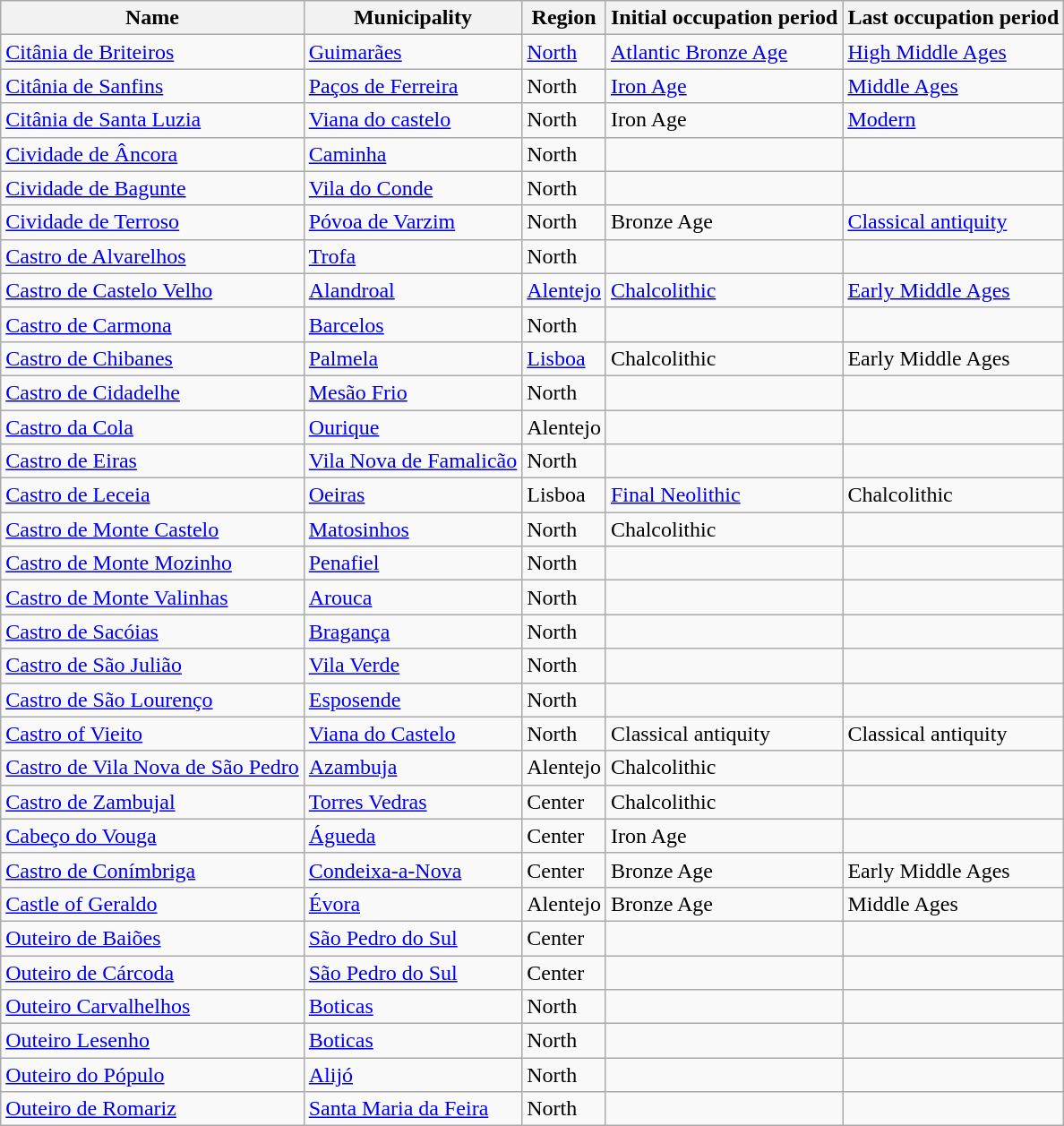<table class="wikitable sortable">
<tr>
<th>Name</th>
<th>Municipality</th>
<th>Region</th>
<th>Initial occupation period</th>
<th>Last occupation period</th>
</tr>
<tr>
<td><a href='#'>Citânia de Briteiros</a></td>
<td><a href='#'>Guimarães</a></td>
<td><a href='#'>North</a></td>
<td><a href='#'>Atlantic Bronze Age</a></td>
<td><a href='#'>High Middle Ages</a></td>
</tr>
<tr>
<td><a href='#'>Citânia de Sanfins</a></td>
<td><a href='#'>Paços de Ferreira</a></td>
<td>North</td>
<td><a href='#'>Iron Age</a></td>
<td><a href='#'>Middle Ages</a></td>
</tr>
<tr>
<td><a href='#'>Citânia de Santa Luzia</a></td>
<td><a href='#'>Viana do castelo</a></td>
<td>North</td>
<td>Iron Age</td>
<td><a href='#'>Modern</a></td>
</tr>
<tr>
<td><a href='#'>Cividade de Âncora</a></td>
<td><a href='#'>Caminha</a></td>
<td>North</td>
<td></td>
<td></td>
</tr>
<tr>
<td><a href='#'>Cividade de Bagunte</a></td>
<td><a href='#'>Vila do Conde</a></td>
<td>North</td>
<td></td>
<td></td>
</tr>
<tr>
<td><a href='#'>Cividade de Terroso</a></td>
<td><a href='#'>Póvoa de Varzim</a></td>
<td>North</td>
<td>Bronze Age</td>
<td><a href='#'>Classical antiquity</a></td>
</tr>
<tr>
<td><a href='#'>Castro de Alvarelhos</a></td>
<td><a href='#'>Trofa</a></td>
<td>North</td>
<td></td>
<td></td>
</tr>
<tr>
<td><a href='#'>Castro de Castelo Velho</a></td>
<td><a href='#'>Alandroal</a></td>
<td><a href='#'>Alentejo</a></td>
<td><a href='#'>Chalcolithic</a></td>
<td><a href='#'>Early Middle Ages</a></td>
</tr>
<tr>
<td><a href='#'>Castro de Carmona</a></td>
<td><a href='#'>Barcelos</a></td>
<td>North</td>
<td></td>
<td></td>
</tr>
<tr>
<td><a href='#'>Castro de Chibanes</a></td>
<td><a href='#'>Palmela</a></td>
<td><a href='#'>Lisboa</a></td>
<td>Chalcolithic</td>
<td>Early Middle Ages</td>
</tr>
<tr>
<td><a href='#'>Castro de Cidadelhe</a></td>
<td><a href='#'>Mesão Frio</a></td>
<td>North</td>
<td></td>
<td></td>
</tr>
<tr>
<td><a href='#'>Castro da Cola</a></td>
<td><a href='#'>Ourique</a></td>
<td>Alentejo</td>
<td></td>
<td></td>
</tr>
<tr>
<td><a href='#'>Castro de Eiras</a></td>
<td><a href='#'>Vila Nova de Famalicão</a></td>
<td>North</td>
<td></td>
<td></td>
</tr>
<tr>
<td><a href='#'>Castro de Leceia</a></td>
<td><a href='#'>Oeiras</a></td>
<td>Lisboa</td>
<td><a href='#'>Final Neolithic</a></td>
<td>Chalcolithic</td>
</tr>
<tr>
<td><a href='#'>Castro de Monte Castelo</a></td>
<td><a href='#'>Matosinhos</a></td>
<td>North</td>
<td>Chalcolithic</td>
<td></td>
</tr>
<tr>
<td><a href='#'>Castro de Monte Mozinho</a></td>
<td><a href='#'>Penafiel</a></td>
<td>North</td>
<td></td>
<td></td>
</tr>
<tr>
<td><a href='#'>Castro de Monte Valinhas</a></td>
<td><a href='#'>Arouca</a></td>
<td>North</td>
<td></td>
<td></td>
</tr>
<tr>
<td><a href='#'>Castro de Sacóias</a></td>
<td><a href='#'>Bragança</a></td>
<td>North</td>
<td></td>
<td></td>
</tr>
<tr>
<td><a href='#'>Castro de São Julião</a></td>
<td><a href='#'>Vila Verde</a></td>
<td>North</td>
<td></td>
<td></td>
</tr>
<tr>
<td><a href='#'>Castro de São Lourenço</a></td>
<td><a href='#'>Esposende</a></td>
<td>North</td>
<td></td>
<td></td>
</tr>
<tr>
<td><a href='#'>Castro of Vieito</a></td>
<td><a href='#'>Viana do Castelo</a></td>
<td>North</td>
<td>Classical antiquity</td>
<td>Classical antiquity</td>
</tr>
<tr>
<td><a href='#'>Castro de Vila Nova de São Pedro</a></td>
<td><a href='#'>Azambuja</a></td>
<td>Alentejo</td>
<td>Chalcolithic</td>
<td></td>
</tr>
<tr>
<td><a href='#'>Castro de Zambujal</a></td>
<td><a href='#'>Torres Vedras</a></td>
<td>Center</td>
<td>Chalcolithic</td>
<td></td>
</tr>
<tr>
<td><a href='#'>Cabeço do Vouga</a></td>
<td><a href='#'>Águeda</a></td>
<td>Center</td>
<td>Iron Age</td>
<td></td>
</tr>
<tr>
<td><a href='#'>Castro de Conímbriga</a></td>
<td><a href='#'>Condeixa-a-Nova</a></td>
<td>Center</td>
<td>Bronze Age</td>
<td>Early Middle Ages</td>
</tr>
<tr>
<td><a href='#'>Castle of Geraldo</a></td>
<td><a href='#'>Évora</a></td>
<td>Alentejo</td>
<td>Bronze Age</td>
<td>Middle Ages</td>
</tr>
<tr>
<td><a href='#'>Outeiro de Baiões</a></td>
<td><a href='#'>São Pedro do Sul</a></td>
<td>Center</td>
<td></td>
<td></td>
</tr>
<tr>
<td><a href='#'>Outeiro de Cárcoda</a></td>
<td><a href='#'>São Pedro do Sul</a></td>
<td>Center</td>
<td></td>
<td></td>
</tr>
<tr>
<td><a href='#'>Outeiro Carvalhelhos</a></td>
<td><a href='#'>Boticas</a></td>
<td>North</td>
<td></td>
<td></td>
</tr>
<tr>
<td><a href='#'>Outeiro Lesenho</a></td>
<td><a href='#'>Boticas</a></td>
<td>North</td>
<td></td>
<td></td>
</tr>
<tr>
<td><a href='#'>Outeiro do Pópulo</a></td>
<td><a href='#'>Alijó</a></td>
<td>North</td>
<td></td>
<td></td>
</tr>
<tr>
<td><a href='#'>Outeiro de Romariz</a></td>
<td><a href='#'>Santa Maria da Feira</a></td>
<td>North</td>
<td></td>
<td></td>
</tr>
</table>
